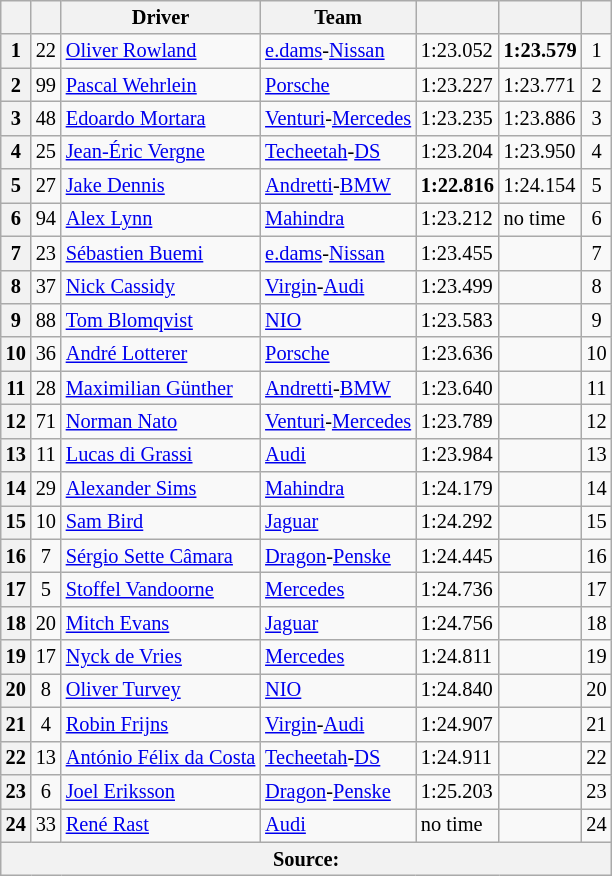<table class="wikitable sortable" style="font-size: 85%">
<tr>
<th scope="col"></th>
<th scope="col"></th>
<th scope="col">Driver</th>
<th scope="col">Team</th>
<th scope="col"></th>
<th scope="col"></th>
<th scope="col"></th>
</tr>
<tr>
<th scope="row">1</th>
<td align="center">22</td>
<td data-sort-value="ROW"> <a href='#'>Oliver Rowland</a></td>
<td><a href='#'>e.dams</a>-<a href='#'>Nissan</a></td>
<td>1:23.052</td>
<td><strong>1:23.579</strong></td>
<td align="center">1</td>
</tr>
<tr>
<th scope="row">2</th>
<td align="center">99</td>
<td data-sort-value="WEH"> <a href='#'>Pascal Wehrlein</a></td>
<td><a href='#'>Porsche</a></td>
<td>1:23.227</td>
<td>1:23.771</td>
<td align="center">2</td>
</tr>
<tr>
<th scope="row">3</th>
<td align="center">48</td>
<td data-sort-value="MOR"> <a href='#'>Edoardo Mortara</a></td>
<td><a href='#'>Venturi</a>-<a href='#'>Mercedes</a></td>
<td>1:23.235</td>
<td>1:23.886</td>
<td align="center">3</td>
</tr>
<tr>
<th scope="row">4</th>
<td align="center">25</td>
<td data-sort-value="JEV"> <a href='#'>Jean-Éric Vergne</a></td>
<td><a href='#'>Techeetah</a>-<a href='#'>DS</a></td>
<td>1:23.204</td>
<td>1:23.950</td>
<td align="center">4</td>
</tr>
<tr>
<th scope="row">5</th>
<td align="center">27</td>
<td data-sort-value="DEN"> <a href='#'>Jake Dennis</a></td>
<td><a href='#'>Andretti</a>-<a href='#'>BMW</a></td>
<td><strong>1:22.816</strong></td>
<td>1:24.154</td>
<td align="center">5</td>
</tr>
<tr>
<th scope="row">6</th>
<td align="center">94</td>
<td data-sort-value="LYN"> <a href='#'>Alex Lynn</a></td>
<td><a href='#'>Mahindra</a></td>
<td>1:23.212</td>
<td>no time</td>
<td align="center">6</td>
</tr>
<tr>
<th scope="row">7</th>
<td align="center">23</td>
<td data-sort-value="BUE"> <a href='#'>Sébastien Buemi</a></td>
<td><a href='#'>e.dams</a>-<a href='#'>Nissan</a></td>
<td>1:23.455</td>
<td></td>
<td align="center">7</td>
</tr>
<tr>
<th scope="row">8</th>
<td align="center">37</td>
<td data-sort-value="CAS"> <a href='#'>Nick Cassidy</a></td>
<td><a href='#'>Virgin</a>-<a href='#'>Audi</a></td>
<td>1:23.499</td>
<td></td>
<td align="center">8</td>
</tr>
<tr>
<th scope="row">9</th>
<td align="center">88</td>
<td data-sort-value="BLO"> <a href='#'>Tom Blomqvist</a></td>
<td><a href='#'>NIO</a></td>
<td>1:23.583</td>
<td></td>
<td align="center">9</td>
</tr>
<tr>
<th scope="row">10</th>
<td align="center">36</td>
<td data-sort-value="LOT"> <a href='#'>André Lotterer</a></td>
<td><a href='#'>Porsche</a></td>
<td>1:23.636</td>
<td></td>
<td align="center">10</td>
</tr>
<tr>
<th scope="row">11</th>
<td align="center">28</td>
<td data-sort-value="GUE"> <a href='#'>Maximilian Günther</a></td>
<td><a href='#'>Andretti</a>-<a href='#'>BMW</a></td>
<td>1:23.640</td>
<td></td>
<td align="center">11</td>
</tr>
<tr>
<th scope="row">12</th>
<td align="center">71</td>
<td data-sort-value="NAT"> <a href='#'>Norman Nato</a></td>
<td><a href='#'>Venturi</a>-<a href='#'>Mercedes</a></td>
<td>1:23.789</td>
<td></td>
<td align="center">12</td>
</tr>
<tr>
<th scope="row">13</th>
<td align="center">11</td>
<td data-sort-value="DIG"> <a href='#'>Lucas di Grassi</a></td>
<td><a href='#'>Audi</a></td>
<td>1:23.984</td>
<td></td>
<td align="center">13</td>
</tr>
<tr>
<th scope="row">14</th>
<td align="center">29</td>
<td data-sort-value="SIM"> <a href='#'>Alexander Sims</a></td>
<td><a href='#'>Mahindra</a></td>
<td>1:24.179</td>
<td></td>
<td align="center">14</td>
</tr>
<tr>
<th scope="row">15</th>
<td align="center">10</td>
<td data-sort-value="BIR"> <a href='#'>Sam Bird</a></td>
<td><a href='#'>Jaguar</a></td>
<td>1:24.292</td>
<td></td>
<td align="center">15</td>
</tr>
<tr>
<th scope="row">16</th>
<td align="center">7</td>
<td data-sort-value="SET"> <a href='#'>Sérgio Sette Câmara</a></td>
<td><a href='#'>Dragon</a>-<a href='#'>Penske</a></td>
<td>1:24.445</td>
<td></td>
<td align="center">16</td>
</tr>
<tr>
<th scope="row">17</th>
<td align="center">5</td>
<td data-sort-value="VAN"> <a href='#'>Stoffel Vandoorne</a></td>
<td><a href='#'>Mercedes</a></td>
<td>1:24.736</td>
<td></td>
<td align="center">17</td>
</tr>
<tr>
<th scope="row">18</th>
<td align="center">20</td>
<td data-sort-value="EVA"> <a href='#'>Mitch Evans</a></td>
<td><a href='#'>Jaguar</a></td>
<td>1:24.756</td>
<td></td>
<td align="center">18</td>
</tr>
<tr>
<th scope="row">19</th>
<td align="center">17</td>
<td data-sort-value="DEV"> <a href='#'>Nyck de Vries</a></td>
<td><a href='#'>Mercedes</a></td>
<td>1:24.811</td>
<td></td>
<td align="center">19</td>
</tr>
<tr>
<th scope="row">20</th>
<td align="center">8</td>
<td data-sort-value="TUR"> <a href='#'>Oliver Turvey</a></td>
<td><a href='#'>NIO</a></td>
<td>1:24.840</td>
<td></td>
<td align="center">20</td>
</tr>
<tr>
<th scope="row">21</th>
<td align="center">4</td>
<td data-sort-value="FRI"> <a href='#'>Robin Frijns</a></td>
<td><a href='#'>Virgin</a>-<a href='#'>Audi</a></td>
<td>1:24.907</td>
<td></td>
<td align="center">21</td>
</tr>
<tr>
<th scope="row">22</th>
<td align="center">13</td>
<td data-sort-value="DAC"> <a href='#'>António Félix da Costa</a></td>
<td><a href='#'>Techeetah</a>-<a href='#'>DS</a></td>
<td>1:24.911</td>
<td></td>
<td align="center">22</td>
</tr>
<tr>
<th scope="row">23</th>
<td align="center">6</td>
<td data-sort-value="ERI"> <a href='#'>Joel Eriksson</a></td>
<td><a href='#'>Dragon</a>-<a href='#'>Penske</a></td>
<td>1:25.203</td>
<td></td>
<td align="center">23</td>
</tr>
<tr>
<th scope="row">24</th>
<td align="center">33</td>
<td data-sort-value="RAS"> <a href='#'>René Rast</a></td>
<td><a href='#'>Audi</a></td>
<td>no time</td>
<td></td>
<td align="center">24</td>
</tr>
<tr>
<th colspan="7">Source:</th>
</tr>
</table>
